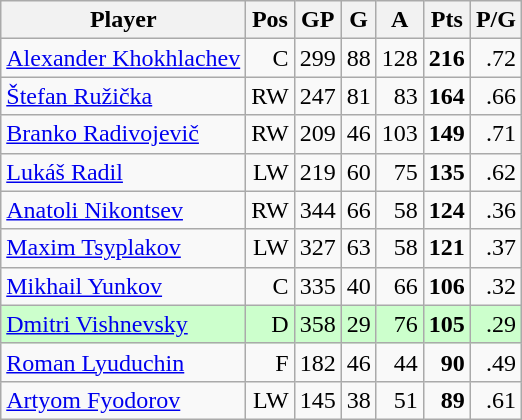<table class="wikitable">
<tr>
<th>Player</th>
<th>Pos</th>
<th>GP</th>
<th>G</th>
<th>A</th>
<th>Pts</th>
<th>P/G</th>
</tr>
<tr style="text-align:right;">
<td align="left"> <a href='#'>Alexander Khokhlachev</a></td>
<td>C</td>
<td>299</td>
<td>88</td>
<td>128</td>
<td><strong>216</strong></td>
<td>.72</td>
</tr>
<tr style="text-align:right;">
<td align="left"> <a href='#'>Štefan Ružička</a></td>
<td>RW</td>
<td>247</td>
<td>81</td>
<td>83</td>
<td><strong>164</strong></td>
<td>.66</td>
</tr>
<tr align="right">
<td align="left"> <a href='#'>Branko Radivojevič</a></td>
<td>RW</td>
<td>209</td>
<td>46</td>
<td>103</td>
<td><strong>149</strong></td>
<td>.71</td>
</tr>
<tr style="text-align:right;">
<td align="left"> <a href='#'>Lukáš Radil</a></td>
<td>LW</td>
<td>219</td>
<td>60</td>
<td>75</td>
<td><strong>135</strong></td>
<td>.62</td>
</tr>
<tr style="text-align:right;">
<td align="left"> <a href='#'>Anatoli Nikontsev</a></td>
<td>RW</td>
<td>344</td>
<td>66</td>
<td>58</td>
<td><strong>124</strong></td>
<td>.36</td>
</tr>
<tr style="text-align:right;">
<td align="left"> <a href='#'>Maxim Tsyplakov</a></td>
<td>LW</td>
<td>327</td>
<td>63</td>
<td>58</td>
<td><strong>121</strong></td>
<td>.37</td>
</tr>
<tr style="text-align:right;">
<td align="left"> <a href='#'>Mikhail Yunkov</a></td>
<td>C</td>
<td>335</td>
<td>40</td>
<td>66</td>
<td><strong>106</strong></td>
<td>.32</td>
</tr>
<tr style="text-align:right;" bgcolor="#cfc">
<td align="left"> <a href='#'>Dmitri Vishnevsky</a></td>
<td>D</td>
<td>358</td>
<td>29</td>
<td>76</td>
<td><strong>105</strong></td>
<td>.29</td>
</tr>
<tr style="text-align:right;">
<td align="left"> <a href='#'>Roman Lyuduchin</a></td>
<td>F</td>
<td>182</td>
<td>46</td>
<td>44</td>
<td><strong>90</strong></td>
<td>.49</td>
</tr>
<tr style="text-align:right;">
<td align="left"> <a href='#'>Artyom Fyodorov</a></td>
<td>LW</td>
<td>145</td>
<td>38</td>
<td>51</td>
<td><strong>89</strong></td>
<td>.61</td>
</tr>
</table>
